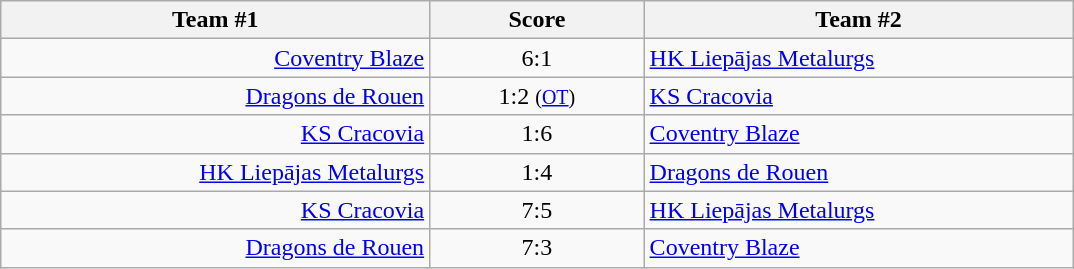<table class="wikitable" style="text-align: center;">
<tr>
<th width=22%>Team #1</th>
<th width=11%>Score</th>
<th width=22%>Team #2</th>
</tr>
<tr>
<td style="text-align: right;"><a href='#'>Coventry Blaze</a>  </td>
<td>6:1</td>
<td style="text-align: left;"> <a href='#'>HK Liepājas Metalurgs</a></td>
</tr>
<tr>
<td style="text-align: right;"><a href='#'>Dragons de Rouen</a> </td>
<td>1:2 <small>(<a href='#'>OT</a>)</small></td>
<td style="text-align: left;"> <a href='#'>KS Cracovia</a></td>
</tr>
<tr>
<td style="text-align: right;"><a href='#'>KS Cracovia</a> </td>
<td>1:6</td>
<td style="text-align: left;"> <a href='#'>Coventry Blaze</a></td>
</tr>
<tr>
<td style="text-align: right;"><a href='#'>HK Liepājas Metalurgs</a> </td>
<td>1:4</td>
<td style="text-align: left;"> <a href='#'>Dragons de Rouen</a></td>
</tr>
<tr>
<td style="text-align: right;"><a href='#'>KS Cracovia</a> </td>
<td>7:5</td>
<td style="text-align: left;"> <a href='#'>HK Liepājas Metalurgs</a></td>
</tr>
<tr>
<td style="text-align: right;"><a href='#'>Dragons de Rouen</a> </td>
<td>7:3</td>
<td style="text-align: left;"> <a href='#'>Coventry Blaze</a></td>
</tr>
</table>
